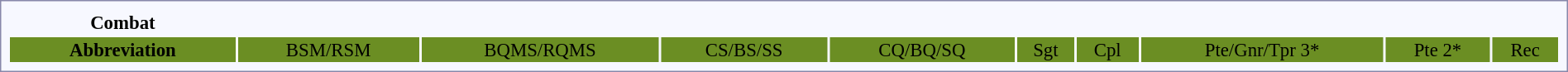<table style="border:1px solid #8888aa; background-color:#f7f8ff; padding:5px; font-size:95%; margin: 0px 12px 12px 0px; width: 100%">
<tr style="text-align:center;">
<th>Combat</th>
<td colspan=6></td>
<td colspan=2></td>
<td colspan=2></td>
<td colspan=6></td>
<td colspan=6></td>
<td colspan=4></td>
<td colspan=2></td>
<td colspan=6></td>
</tr>
<tr style="background:#6b8e23; text-align:center;">
<td><strong>Abbreviation</strong></td>
<td colspan=6>BSM/RSM</td>
<td colspan=2>BQMS/RQMS</td>
<td colspan=2>CS/BS/SS</td>
<td colspan=6>CQ/BQ/SQ</td>
<td colspan=6>Sgt</td>
<td colspan=4>Cpl</td>
<td colspan=2>Pte/Gnr/Tpr 3*</td>
<td colspan=6>Pte 2*</td>
<td colspan=2>Rec</td>
</tr>
</table>
